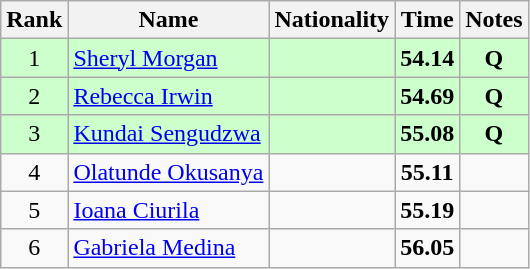<table class="wikitable sortable" style="text-align:center">
<tr>
<th>Rank</th>
<th>Name</th>
<th>Nationality</th>
<th>Time</th>
<th>Notes</th>
</tr>
<tr bgcolor=ccffcc>
<td>1</td>
<td align=left><a href='#'>Sheryl Morgan</a></td>
<td align=left></td>
<td><strong>54.14</strong></td>
<td><strong>Q</strong></td>
</tr>
<tr bgcolor=ccffcc>
<td>2</td>
<td align=left><a href='#'>Rebecca Irwin</a></td>
<td align=left></td>
<td><strong>54.69</strong></td>
<td><strong>Q</strong></td>
</tr>
<tr bgcolor=ccffcc>
<td>3</td>
<td align=left><a href='#'>Kundai Sengudzwa</a></td>
<td align=left></td>
<td><strong>55.08</strong></td>
<td><strong>Q</strong></td>
</tr>
<tr>
<td>4</td>
<td align=left><a href='#'>Olatunde Okusanya</a></td>
<td align=left></td>
<td><strong>55.11</strong></td>
<td></td>
</tr>
<tr>
<td>5</td>
<td align=left><a href='#'>Ioana Ciurila</a></td>
<td align=left></td>
<td><strong>55.19</strong></td>
<td></td>
</tr>
<tr>
<td>6</td>
<td align=left><a href='#'>Gabriela Medina</a></td>
<td align=left></td>
<td><strong>56.05</strong></td>
<td></td>
</tr>
</table>
